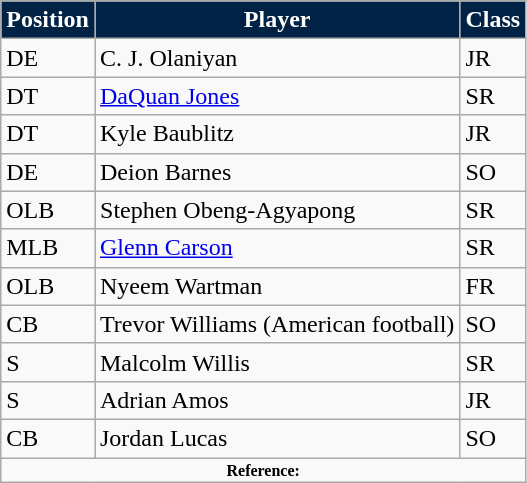<table class="wikitable">
<tr>
<th style="background:#024; color:#fff;">Position</th>
<th style="background:#024; color:#fff;">Player</th>
<th style="background:#024; color:#fff;">Class</th>
</tr>
<tr>
<td>DE</td>
<td>C. J. Olaniyan</td>
<td>JR</td>
</tr>
<tr>
<td>DT</td>
<td><a href='#'>DaQuan Jones</a></td>
<td>SR</td>
</tr>
<tr>
<td>DT</td>
<td>Kyle Baublitz</td>
<td>JR</td>
</tr>
<tr>
<td>DE</td>
<td>Deion Barnes</td>
<td>SO</td>
</tr>
<tr>
<td>OLB</td>
<td>Stephen Obeng-Agyapong</td>
<td>SR</td>
</tr>
<tr>
<td>MLB</td>
<td><a href='#'>Glenn Carson</a></td>
<td>SR</td>
</tr>
<tr>
<td>OLB</td>
<td>Nyeem Wartman</td>
<td>FR</td>
</tr>
<tr>
<td>CB</td>
<td>Trevor Williams (American football)</td>
<td>SO</td>
</tr>
<tr>
<td>S</td>
<td>Malcolm Willis</td>
<td>SR</td>
</tr>
<tr>
<td>S</td>
<td>Adrian Amos</td>
<td>JR</td>
</tr>
<tr>
<td>CB</td>
<td>Jordan Lucas</td>
<td>SO</td>
</tr>
<tr>
<td colspan="3"  style="font-size:8pt; text-align:center;"><strong>Reference:</strong></td>
</tr>
</table>
